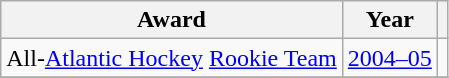<table class="wikitable">
<tr>
<th>Award</th>
<th>Year</th>
<th></th>
</tr>
<tr>
<td>All-<a href='#'>Atlantic Hockey</a> <a href='#'>Rookie Team</a></td>
<td><a href='#'>2004–05</a></td>
<td></td>
</tr>
<tr>
</tr>
</table>
